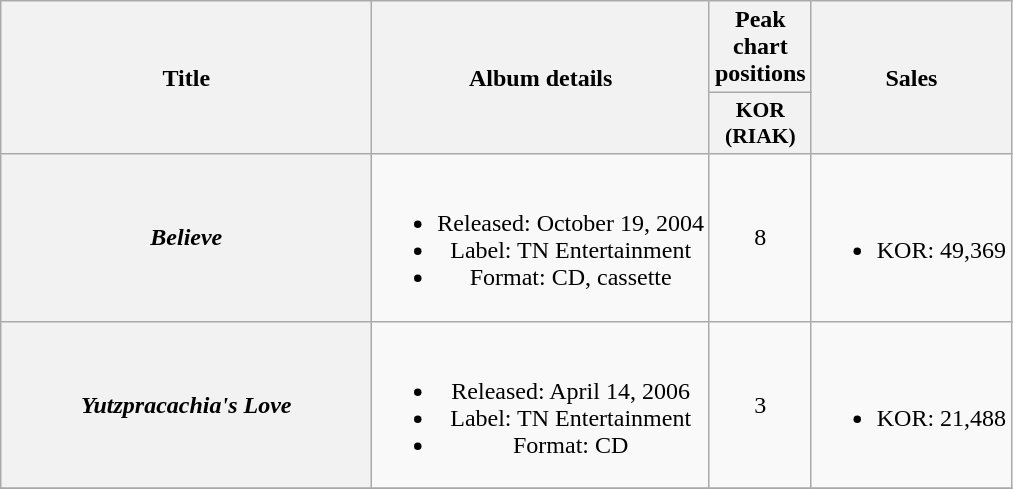<table class="wikitable plainrowheaders" style="text-align:center;">
<tr>
<th rowspan="2" scope="col" style="width:15em;">Title</th>
<th rowspan="2" scope="col">Album details</th>
<th scope="col">Peak chart positions</th>
<th rowspan="2" scope="col">Sales</th>
</tr>
<tr>
<th scope="col" style="width:2.5em;font-size:90%;">KOR<br>(RIAK)<br></th>
</tr>
<tr>
<th scope="row"><em>Believe</em></th>
<td><br><ul><li>Released: October 19, 2004</li><li>Label: TN Entertainment</li><li>Format: CD, cassette</li></ul></td>
<td>8</td>
<td><br><ul><li>KOR: 49,369</li></ul></td>
</tr>
<tr>
<th scope="row"><em>Yutzpracachia's Love</em></th>
<td><br><ul><li>Released: April 14, 2006</li><li>Label: TN Entertainment</li><li>Format: CD</li></ul></td>
<td>3</td>
<td><br><ul><li>KOR: 21,488</li></ul></td>
</tr>
<tr>
</tr>
</table>
